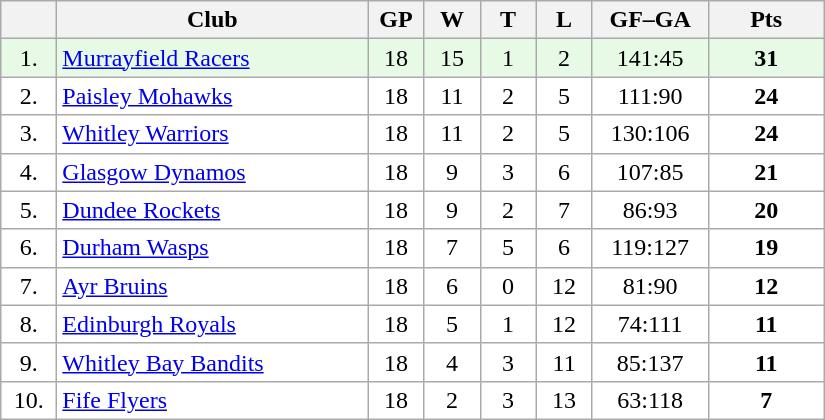<table class="wikitable">
<tr>
<th width="30"></th>
<th width="200">Club</th>
<th width="30">GP</th>
<th width="30">W</th>
<th width="30">T</th>
<th width="30">L</th>
<th width="70">GF–GA</th>
<th width="70">Pts</th>
</tr>
<tr bgcolor="#e6fae6" align="center">
<td>1.</td>
<td align="left"><a href='#'>Murrayfield Racers</a></td>
<td>18</td>
<td>15</td>
<td>1</td>
<td>2</td>
<td>141:45</td>
<td><strong>31</strong></td>
</tr>
<tr bgcolor="#FFFFFF" align="center">
<td>2.</td>
<td align="left"><a href='#'>Paisley Mohawks</a></td>
<td>18</td>
<td>11</td>
<td>2</td>
<td>5</td>
<td>111:90</td>
<td><strong>24</strong></td>
</tr>
<tr bgcolor="#FFFFFF" align="center">
<td>3.</td>
<td align="left"><a href='#'>Whitley Warriors</a></td>
<td>18</td>
<td>11</td>
<td>2</td>
<td>5</td>
<td>130:106</td>
<td><strong>24</strong></td>
</tr>
<tr bgcolor="#FFFFFF" align="center">
<td>4.</td>
<td align="left"><a href='#'>Glasgow Dynamos</a></td>
<td>18</td>
<td>9</td>
<td>3</td>
<td>6</td>
<td>107:85</td>
<td><strong>21</strong></td>
</tr>
<tr bgcolor="#FFFFFF" align="center">
<td>5.</td>
<td align="left"><a href='#'>Dundee Rockets</a></td>
<td>18</td>
<td>9</td>
<td>2</td>
<td>7</td>
<td>86:93</td>
<td><strong>20</strong></td>
</tr>
<tr bgcolor="#FFFFFF" align="center">
<td>6.</td>
<td align="left"><a href='#'>Durham Wasps</a></td>
<td>18</td>
<td>7</td>
<td>5</td>
<td>6</td>
<td>119:127</td>
<td><strong>19</strong></td>
</tr>
<tr bgcolor="#FFFFFF" align="center">
<td>7.</td>
<td align="left"><a href='#'>Ayr Bruins</a></td>
<td>18</td>
<td>6</td>
<td>0</td>
<td>12</td>
<td>81:90</td>
<td><strong>12</strong></td>
</tr>
<tr bgcolor="#FFFFFF" align="center">
<td>8.</td>
<td align="left"><a href='#'>Edinburgh Royals</a></td>
<td>18</td>
<td>5</td>
<td>1</td>
<td>12</td>
<td>74:111</td>
<td><strong>11</strong></td>
</tr>
<tr bgcolor="#FFFFFF" align="center">
<td>9.</td>
<td align="left"><a href='#'>Whitley Bay Bandits</a></td>
<td>18</td>
<td>4</td>
<td>3</td>
<td>11</td>
<td>85:137</td>
<td><strong>11</strong></td>
</tr>
<tr bgcolor="#FFFFFF" align="center">
<td>10.</td>
<td align="left"><a href='#'>Fife Flyers</a></td>
<td>18</td>
<td>2</td>
<td>3</td>
<td>13</td>
<td>63:118</td>
<td><strong>7</strong></td>
</tr>
</table>
